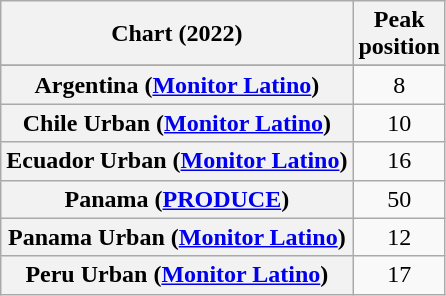<table class="wikitable sortable plainrowheaders" style="text-align:center">
<tr>
<th scope="col">Chart (2022)</th>
<th scope="col">Peak<br>position</th>
</tr>
<tr>
</tr>
<tr>
<th scope="row">Argentina (<a href='#'>Monitor Latino</a>)</th>
<td>8</td>
</tr>
<tr>
<th scope="row">Chile Urban (<a href='#'>Monitor Latino</a>)</th>
<td>10</td>
</tr>
<tr>
<th scope="row">Ecuador Urban (<a href='#'>Monitor Latino</a>)</th>
<td>16</td>
</tr>
<tr>
<th scope="row">Panama (<a href='#'>PRODUCE</a>)</th>
<td>50</td>
</tr>
<tr>
<th scope="row">Panama Urban (<a href='#'>Monitor Latino</a>)</th>
<td>12</td>
</tr>
<tr>
<th scope="row">Peru Urban (<a href='#'>Monitor Latino</a>)</th>
<td>17</td>
</tr>
</table>
